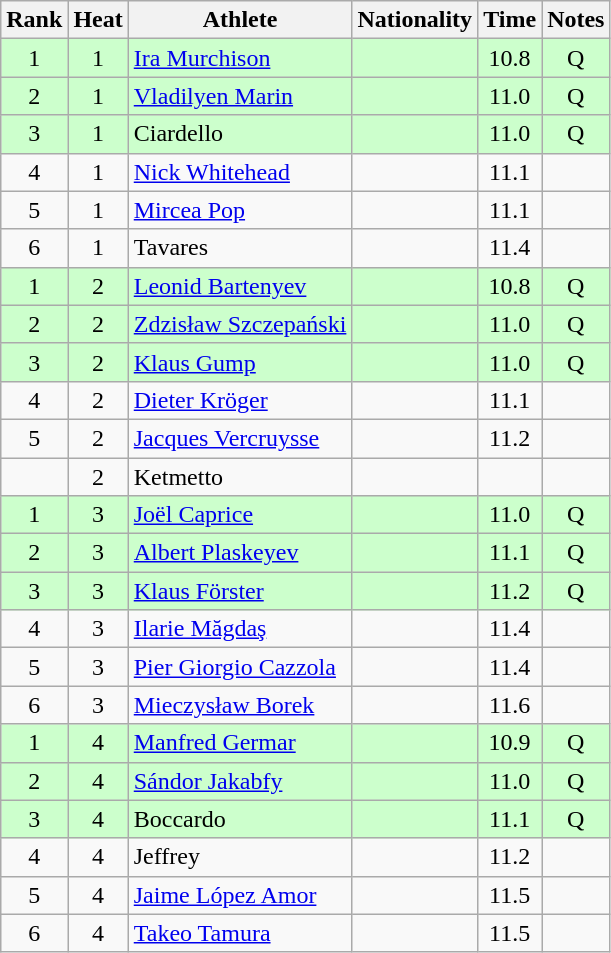<table class="wikitable sortable" style="text-align:center">
<tr>
<th>Rank</th>
<th>Heat</th>
<th>Athlete</th>
<th>Nationality</th>
<th>Time</th>
<th>Notes</th>
</tr>
<tr bgcolor=ccffcc>
<td>1</td>
<td>1</td>
<td align=left><a href='#'>Ira Murchison</a></td>
<td align=left></td>
<td>10.8</td>
<td>Q</td>
</tr>
<tr bgcolor=ccffcc>
<td>2</td>
<td>1</td>
<td align=left><a href='#'>Vladilyen Marin</a></td>
<td align=left></td>
<td>11.0</td>
<td>Q</td>
</tr>
<tr bgcolor=ccffcc>
<td>3</td>
<td>1</td>
<td align=left>Ciardello</td>
<td align=left></td>
<td>11.0</td>
<td>Q</td>
</tr>
<tr>
<td>4</td>
<td>1</td>
<td align=left><a href='#'>Nick Whitehead</a></td>
<td align=left></td>
<td>11.1</td>
<td></td>
</tr>
<tr>
<td>5</td>
<td>1</td>
<td align=left><a href='#'>Mircea Pop</a></td>
<td align=left></td>
<td>11.1</td>
<td></td>
</tr>
<tr>
<td>6</td>
<td>1</td>
<td align=left>Tavares</td>
<td align=left></td>
<td>11.4</td>
<td></td>
</tr>
<tr bgcolor=ccffcc>
<td>1</td>
<td>2</td>
<td align=left><a href='#'>Leonid Bartenyev</a></td>
<td align=left></td>
<td>10.8</td>
<td>Q</td>
</tr>
<tr bgcolor=ccffcc>
<td>2</td>
<td>2</td>
<td align=left><a href='#'>Zdzisław Szczepański</a></td>
<td align=left></td>
<td>11.0</td>
<td>Q</td>
</tr>
<tr bgcolor=ccffcc>
<td>3</td>
<td>2</td>
<td align=left><a href='#'>Klaus Gump</a></td>
<td align=left></td>
<td>11.0</td>
<td>Q</td>
</tr>
<tr>
<td>4</td>
<td>2</td>
<td align=left><a href='#'>Dieter Kröger</a></td>
<td align=left></td>
<td>11.1</td>
<td></td>
</tr>
<tr>
<td>5</td>
<td>2</td>
<td align=left><a href='#'>Jacques Vercruysse</a></td>
<td align=left></td>
<td>11.2</td>
<td></td>
</tr>
<tr>
<td></td>
<td>2</td>
<td align=left>Ketmetto</td>
<td align=left></td>
<td></td>
<td></td>
</tr>
<tr bgcolor=ccffcc>
<td>1</td>
<td>3</td>
<td align=left><a href='#'>Joël Caprice</a></td>
<td align=left></td>
<td>11.0</td>
<td>Q</td>
</tr>
<tr bgcolor=ccffcc>
<td>2</td>
<td>3</td>
<td align=left><a href='#'>Albert Plaskeyev</a></td>
<td align=left></td>
<td>11.1</td>
<td>Q</td>
</tr>
<tr bgcolor=ccffcc>
<td>3</td>
<td>3</td>
<td align=left><a href='#'>Klaus Förster</a></td>
<td align=left></td>
<td>11.2</td>
<td>Q</td>
</tr>
<tr>
<td>4</td>
<td>3</td>
<td align=left><a href='#'>Ilarie Măgdaş</a></td>
<td align=left></td>
<td>11.4</td>
<td></td>
</tr>
<tr>
<td>5</td>
<td>3</td>
<td align=left><a href='#'>Pier Giorgio Cazzola</a></td>
<td align=left></td>
<td>11.4</td>
<td></td>
</tr>
<tr>
<td>6</td>
<td>3</td>
<td align=left><a href='#'>Mieczysław Borek</a></td>
<td align=left></td>
<td>11.6</td>
<td></td>
</tr>
<tr bgcolor=ccffcc>
<td>1</td>
<td>4</td>
<td align=left><a href='#'>Manfred Germar</a></td>
<td align=left></td>
<td>10.9</td>
<td>Q</td>
</tr>
<tr bgcolor=ccffcc>
<td>2</td>
<td>4</td>
<td align=left><a href='#'>Sándor Jakabfy</a></td>
<td align=left></td>
<td>11.0</td>
<td>Q</td>
</tr>
<tr bgcolor=ccffcc>
<td>3</td>
<td>4</td>
<td align=left>Boccardo</td>
<td align=left></td>
<td>11.1</td>
<td>Q</td>
</tr>
<tr>
<td>4</td>
<td>4</td>
<td align=left>Jeffrey</td>
<td align=left></td>
<td>11.2</td>
<td></td>
</tr>
<tr>
<td>5</td>
<td>4</td>
<td align=left><a href='#'>Jaime López Amor</a></td>
<td align=left></td>
<td>11.5</td>
<td></td>
</tr>
<tr>
<td>6</td>
<td>4</td>
<td align=left><a href='#'>Takeo Tamura</a></td>
<td align=left></td>
<td>11.5</td>
<td></td>
</tr>
</table>
